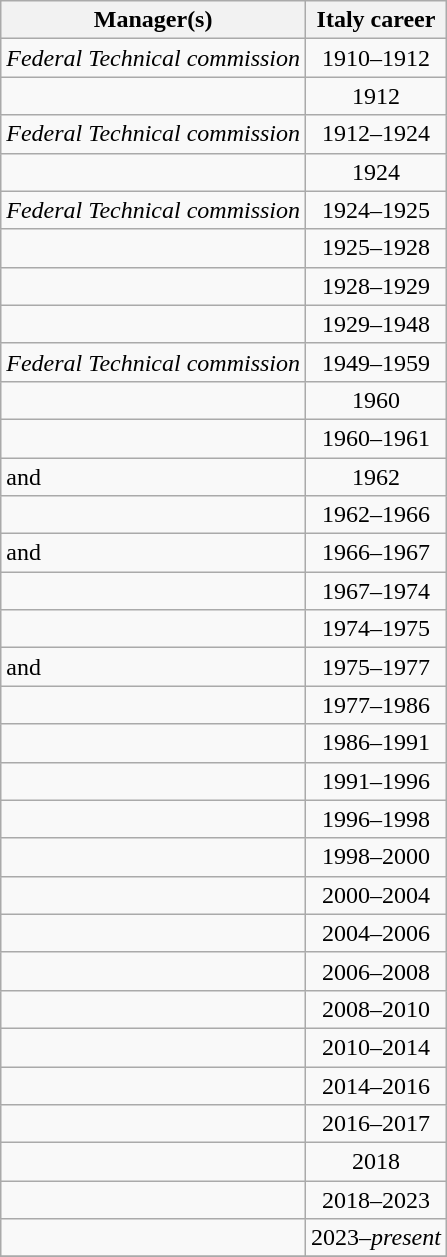<table class="wikitable sortable" style="text-align:center;">
<tr>
<th>Manager(s)</th>
<th>Italy career</th>
</tr>
<tr>
<td style="text-align: left;"> <em>Federal Technical commission</em></td>
<td>1910–1912</td>
</tr>
<tr>
<td style="text-align: left;"> </td>
<td>1912</td>
</tr>
<tr>
<td style="text-align: left;"> <em>Federal Technical commission</em></td>
<td>1912–1924</td>
</tr>
<tr>
<td style="text-align: left;"> </td>
<td>1924</td>
</tr>
<tr>
<td style="text-align: left;"> <em>Federal Technical commission</em></td>
<td>1924–1925</td>
</tr>
<tr>
<td style="text-align: left;"> </td>
<td>1925–1928</td>
</tr>
<tr>
<td style="text-align: left;"> </td>
<td>1928–1929</td>
</tr>
<tr>
<td style="text-align: left;"> </td>
<td>1929–1948</td>
</tr>
<tr>
<td style="text-align: left;"> <em>Federal Technical commission</em></td>
<td>1949–1959</td>
</tr>
<tr>
<td style="text-align: left;"> </td>
<td>1960</td>
</tr>
<tr>
<td style="text-align: left;"> </td>
<td>1960–1961</td>
</tr>
<tr>
<td style="text-align: left;">  and </td>
<td>1962</td>
</tr>
<tr>
<td style="text-align: left;"> </td>
<td>1962–1966</td>
</tr>
<tr>
<td style="text-align: left;">  and  </td>
<td>1966–1967</td>
</tr>
<tr>
<td style="text-align: left;"> </td>
<td>1967–1974</td>
</tr>
<tr>
<td style="text-align: left;"> </td>
<td>1974–1975</td>
</tr>
<tr>
<td style="text-align: left;">  and </td>
<td>1975–1977</td>
</tr>
<tr>
<td style="text-align: left;"> </td>
<td>1977–1986</td>
</tr>
<tr>
<td style="text-align: left;"> </td>
<td>1986–1991</td>
</tr>
<tr>
<td style="text-align: left;"> </td>
<td>1991–1996</td>
</tr>
<tr>
<td style="text-align: left;"> </td>
<td>1996–1998</td>
</tr>
<tr>
<td style="text-align: left;"> </td>
<td>1998–2000</td>
</tr>
<tr>
<td style="text-align: left;"> </td>
<td>2000–2004</td>
</tr>
<tr>
<td style="text-align: left;"> </td>
<td>2004–2006</td>
</tr>
<tr>
<td style="text-align: left;"> </td>
<td>2006–2008</td>
</tr>
<tr>
<td style="text-align: left;"> </td>
<td>2008–2010</td>
</tr>
<tr>
<td style="text-align: left;"> </td>
<td>2010–2014</td>
</tr>
<tr>
<td style="text-align: left;"> </td>
<td>2014–2016</td>
</tr>
<tr>
<td style="text-align: left;"> </td>
<td>2016–2017</td>
</tr>
<tr>
<td style="text-align: left;"><em> </em></td>
<td>2018</td>
</tr>
<tr>
<td style="text-align: left;"> </td>
<td>2018–2023</td>
</tr>
<tr>
<td style="text-align: left;"> </td>
<td>2023–<em>present</em></td>
</tr>
<tr>
</tr>
</table>
